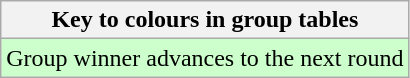<table class="wikitable">
<tr>
<th>Key to colours in group tables</th>
</tr>
<tr bgcolor=#ccffcc>
<td>Group winner advances to the next round</td>
</tr>
</table>
